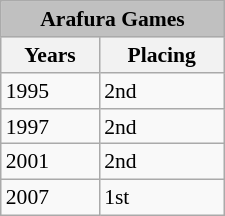<table class=wikitable width=150px align=left style=font-size:90%>
<tr>
<td colspan=2 style="background:silver; text-align:center"><strong>Arafura Games</strong></td>
</tr>
<tr>
<th>Years</th>
<th>Placing</th>
</tr>
<tr>
<td>1995</td>
<td> 2nd</td>
</tr>
<tr>
<td>1997</td>
<td> 2nd</td>
</tr>
<tr>
<td>2001</td>
<td> 2nd</td>
</tr>
<tr>
<td>2007</td>
<td> 1st</td>
</tr>
</table>
